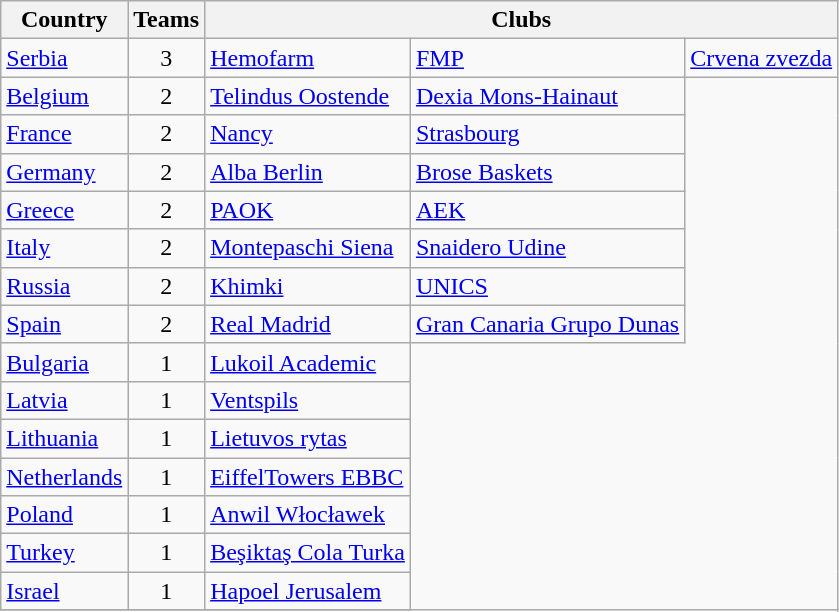<table class="wikitable" style="margin-left:0.5em;">
<tr>
<th>Country</th>
<th>Teams</th>
<th colspan=3>Clubs</th>
</tr>
<tr>
<td> <a href='#'>Serbia</a></td>
<td align=center>3</td>
<td><a href='#'>Hemofarm</a></td>
<td><a href='#'>FMP</a></td>
<td><a href='#'>Crvena zvezda</a></td>
</tr>
<tr>
<td> <a href='#'>Belgium</a></td>
<td align=center>2</td>
<td><a href='#'>Telindus Oostende</a></td>
<td><a href='#'>Dexia Mons-Hainaut</a></td>
</tr>
<tr>
<td> <a href='#'>France</a></td>
<td align=center>2</td>
<td><a href='#'>Nancy</a></td>
<td><a href='#'>Strasbourg</a></td>
</tr>
<tr>
<td> <a href='#'>Germany</a></td>
<td align=center>2</td>
<td><a href='#'>Alba Berlin</a></td>
<td><a href='#'>Brose Baskets</a></td>
</tr>
<tr>
<td> <a href='#'>Greece</a></td>
<td align=center>2</td>
<td><a href='#'>PAOK</a></td>
<td><a href='#'>AEK</a></td>
</tr>
<tr>
<td> <a href='#'>Italy</a></td>
<td align=center>2</td>
<td><a href='#'>Montepaschi Siena</a></td>
<td><a href='#'>Snaidero Udine</a></td>
</tr>
<tr>
<td> <a href='#'>Russia</a></td>
<td align=center>2</td>
<td><a href='#'>Khimki</a></td>
<td><a href='#'>UNICS</a></td>
</tr>
<tr>
<td> <a href='#'>Spain</a></td>
<td align=center>2</td>
<td><a href='#'>Real Madrid</a></td>
<td><a href='#'>Gran Canaria Grupo Dunas</a></td>
</tr>
<tr>
<td> <a href='#'>Bulgaria</a></td>
<td align=center>1</td>
<td><a href='#'>Lukoil Academic</a></td>
</tr>
<tr>
<td> <a href='#'>Latvia</a></td>
<td align=center>1</td>
<td><a href='#'>Ventspils</a></td>
</tr>
<tr>
<td> <a href='#'>Lithuania</a></td>
<td align=center>1</td>
<td><a href='#'>Lietuvos rytas</a></td>
</tr>
<tr>
<td> <a href='#'>Netherlands</a></td>
<td align=center>1</td>
<td><a href='#'>EiffelTowers EBBC</a></td>
</tr>
<tr>
<td> <a href='#'>Poland</a></td>
<td align=center>1</td>
<td><a href='#'>Anwil Włocławek</a></td>
</tr>
<tr>
<td> <a href='#'>Turkey</a></td>
<td align=center>1</td>
<td><a href='#'>Beşiktaş Cola Turka</a></td>
</tr>
<tr>
<td> <a href='#'>Israel</a></td>
<td align=center>1</td>
<td><a href='#'>Hapoel Jerusalem</a></td>
</tr>
<tr>
</tr>
</table>
